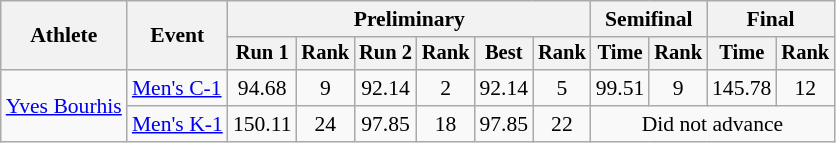<table class="wikitable" style="font-size:90%">
<tr>
<th rowspan=2>Athlete</th>
<th rowspan=2>Event</th>
<th colspan=6>Preliminary</th>
<th colspan=2>Semifinal</th>
<th colspan=2>Final</th>
</tr>
<tr style="font-size:95%">
<th>Run 1</th>
<th>Rank</th>
<th>Run 2</th>
<th>Rank</th>
<th>Best</th>
<th>Rank</th>
<th>Time</th>
<th>Rank</th>
<th>Time</th>
<th>Rank</th>
</tr>
<tr align=center>
<td align=left rowspan=2><a href='#'>Yves Bourhis</a></td>
<td align=left><a href='#'>Men's C-1</a></td>
<td>94.68</td>
<td>9</td>
<td>92.14</td>
<td>2</td>
<td>92.14</td>
<td>5</td>
<td>99.51</td>
<td>9</td>
<td>145.78</td>
<td>12</td>
</tr>
<tr align=center>
<td align=left><a href='#'>Men's K-1</a></td>
<td>150.11</td>
<td>24</td>
<td>97.85</td>
<td>18</td>
<td>97.85</td>
<td>22</td>
<td colspan="4">Did not advance</td>
</tr>
</table>
